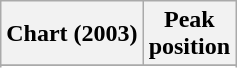<table class="wikitable sortable plainrowheaders" style="text-align:center">
<tr>
<th scope="col">Chart (2003)</th>
<th scope="col">Peak<br>position</th>
</tr>
<tr>
</tr>
<tr>
</tr>
<tr>
</tr>
</table>
